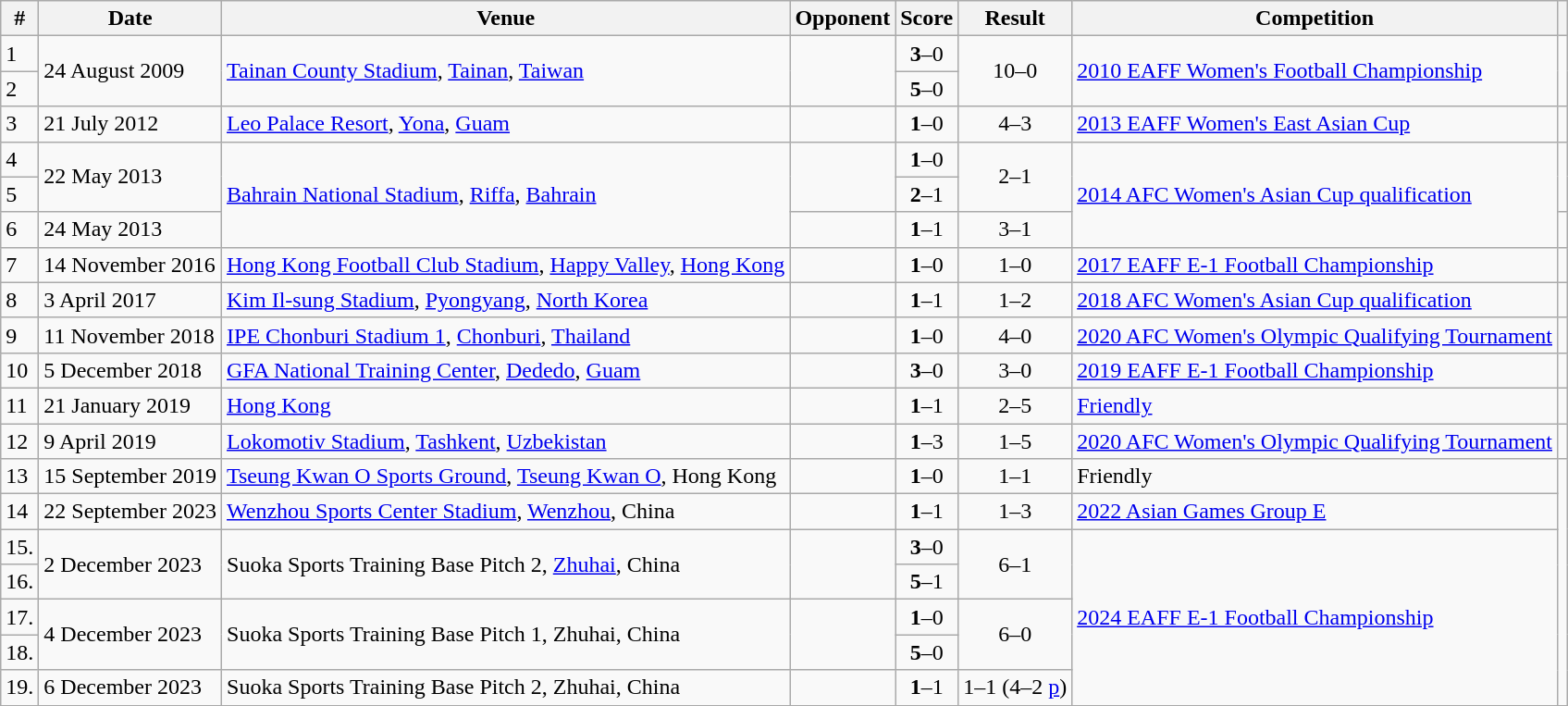<table class="wikitable plainrowheaders sortable">
<tr>
<th>#</th>
<th>Date</th>
<th>Venue</th>
<th>Opponent</th>
<th>Score</th>
<th>Result</th>
<th>Competition</th>
<th></th>
</tr>
<tr>
<td>1</td>
<td rowspan=2>24 August 2009</td>
<td rowspan=2><a href='#'>Tainan County Stadium</a>, <a href='#'>Tainan</a>, <a href='#'>Taiwan</a></td>
<td rowspan=2></td>
<td align="center"><strong>3</strong>–0</td>
<td rowspan=2; align=center>10–0</td>
<td rowspan=2><a href='#'>2010 EAFF Women's Football Championship</a></td>
<td rowspan=2></td>
</tr>
<tr>
<td>2</td>
<td align="center"><strong>5</strong>–0</td>
</tr>
<tr>
<td>3</td>
<td>21 July 2012</td>
<td><a href='#'>Leo Palace Resort</a>, <a href='#'>Yona</a>, <a href='#'>Guam</a></td>
<td></td>
<td align="center"><strong>1</strong>–0</td>
<td align="center">4–3</td>
<td><a href='#'>2013 EAFF Women's East Asian Cup</a></td>
<td></td>
</tr>
<tr>
<td>4</td>
<td rowspan=2>22 May 2013</td>
<td rowspan=3><a href='#'>Bahrain National Stadium</a>, <a href='#'>Riffa</a>, <a href='#'>Bahrain</a></td>
<td rowspan=2></td>
<td align="center"><strong>1</strong>–0</td>
<td rowspan=2; align="center">2–1</td>
<td rowspan=3><a href='#'>2014 AFC Women's Asian Cup qualification</a></td>
<td rowspan=2></td>
</tr>
<tr>
<td>5</td>
<td align="center"><strong>2</strong>–1</td>
</tr>
<tr>
<td>6</td>
<td>24 May 2013</td>
<td></td>
<td align="center"><strong>1</strong>–1</td>
<td align="center">3–1</td>
<td></td>
</tr>
<tr>
<td>7</td>
<td>14 November 2016</td>
<td><a href='#'>Hong Kong Football Club Stadium</a>, <a href='#'>Happy Valley</a>, <a href='#'>Hong Kong</a></td>
<td></td>
<td align="center"><strong>1</strong>–0</td>
<td align="center">1–0</td>
<td><a href='#'>2017 EAFF E-1 Football Championship</a></td>
<td></td>
</tr>
<tr>
<td>8</td>
<td>3 April 2017</td>
<td><a href='#'>Kim Il-sung Stadium</a>, <a href='#'>Pyongyang</a>, <a href='#'>North Korea</a></td>
<td></td>
<td align="center"><strong>1</strong>–1</td>
<td align="center">1–2</td>
<td><a href='#'>2018 AFC Women's Asian Cup qualification</a></td>
<td></td>
</tr>
<tr>
<td>9</td>
<td>11 November 2018</td>
<td><a href='#'>IPE Chonburi Stadium 1</a>, <a href='#'>Chonburi</a>, <a href='#'>Thailand</a></td>
<td></td>
<td align="center"><strong>1</strong>–0</td>
<td align="center">4–0</td>
<td><a href='#'>2020 AFC Women's Olympic Qualifying Tournament</a></td>
<td></td>
</tr>
<tr>
<td>10</td>
<td>5 December 2018</td>
<td><a href='#'>GFA National Training Center</a>, <a href='#'>Dededo</a>, <a href='#'>Guam</a></td>
<td></td>
<td align="center"><strong>3</strong>–0</td>
<td align="center">3–0</td>
<td><a href='#'>2019 EAFF E-1 Football Championship</a></td>
<td></td>
</tr>
<tr>
<td>11</td>
<td>21 January 2019</td>
<td><a href='#'>Hong Kong</a></td>
<td></td>
<td align=center><strong>1</strong>–1</td>
<td align=center>2–5</td>
<td><a href='#'>Friendly</a></td>
</tr>
<tr>
<td>12</td>
<td>9 April 2019</td>
<td><a href='#'>Lokomotiv Stadium</a>, <a href='#'>Tashkent</a>, <a href='#'>Uzbekistan</a></td>
<td></td>
<td align="center"><strong>1</strong>–3</td>
<td align="center">1–5</td>
<td><a href='#'>2020 AFC Women's Olympic Qualifying Tournament</a></td>
<td></td>
</tr>
<tr>
<td>13</td>
<td>15 September 2019</td>
<td><a href='#'>Tseung Kwan O Sports Ground</a>, <a href='#'>Tseung Kwan O</a>, Hong Kong</td>
<td></td>
<td align=center><strong>1</strong>–0</td>
<td align=center>1–1</td>
<td>Friendly</td>
</tr>
<tr>
<td>14</td>
<td>22 September 2023</td>
<td><a href='#'>Wenzhou Sports Center Stadium</a>, <a href='#'>Wenzhou</a>, China</td>
<td></td>
<td align=center><strong>1</strong>–1</td>
<td align=center>1–3</td>
<td><a href='#'>2022 Asian Games Group E</a></td>
</tr>
<tr>
<td>15.</td>
<td rowspan=2>2 December 2023</td>
<td rowspan=2>Suoka Sports Training Base Pitch 2, <a href='#'>Zhuhai</a>, China</td>
<td rowspan=2></td>
<td align=center><strong>3</strong>–0</td>
<td rowspan=2 align=center>6–1</td>
<td rowspan=5><a href='#'>2024 EAFF E-1 Football Championship</a></td>
</tr>
<tr>
<td>16.</td>
<td align=center><strong>5</strong>–1</td>
</tr>
<tr>
<td>17.</td>
<td rowspan=2>4 December 2023</td>
<td rowspan=2>Suoka Sports Training Base Pitch 1, Zhuhai, China</td>
<td rowspan=2></td>
<td align=center><strong>1</strong>–0</td>
<td rowspan=2  align=center>6–0</td>
</tr>
<tr>
<td>18.</td>
<td align=center><strong>5</strong>–0</td>
</tr>
<tr>
<td>19.</td>
<td>6 December 2023</td>
<td>Suoka Sports Training Base Pitch 2, Zhuhai, China</td>
<td></td>
<td align=center><strong>1</strong>–1</td>
<td align=center>1–1 (4–2 <a href='#'>p</a>)</td>
</tr>
<tr>
</tr>
</table>
